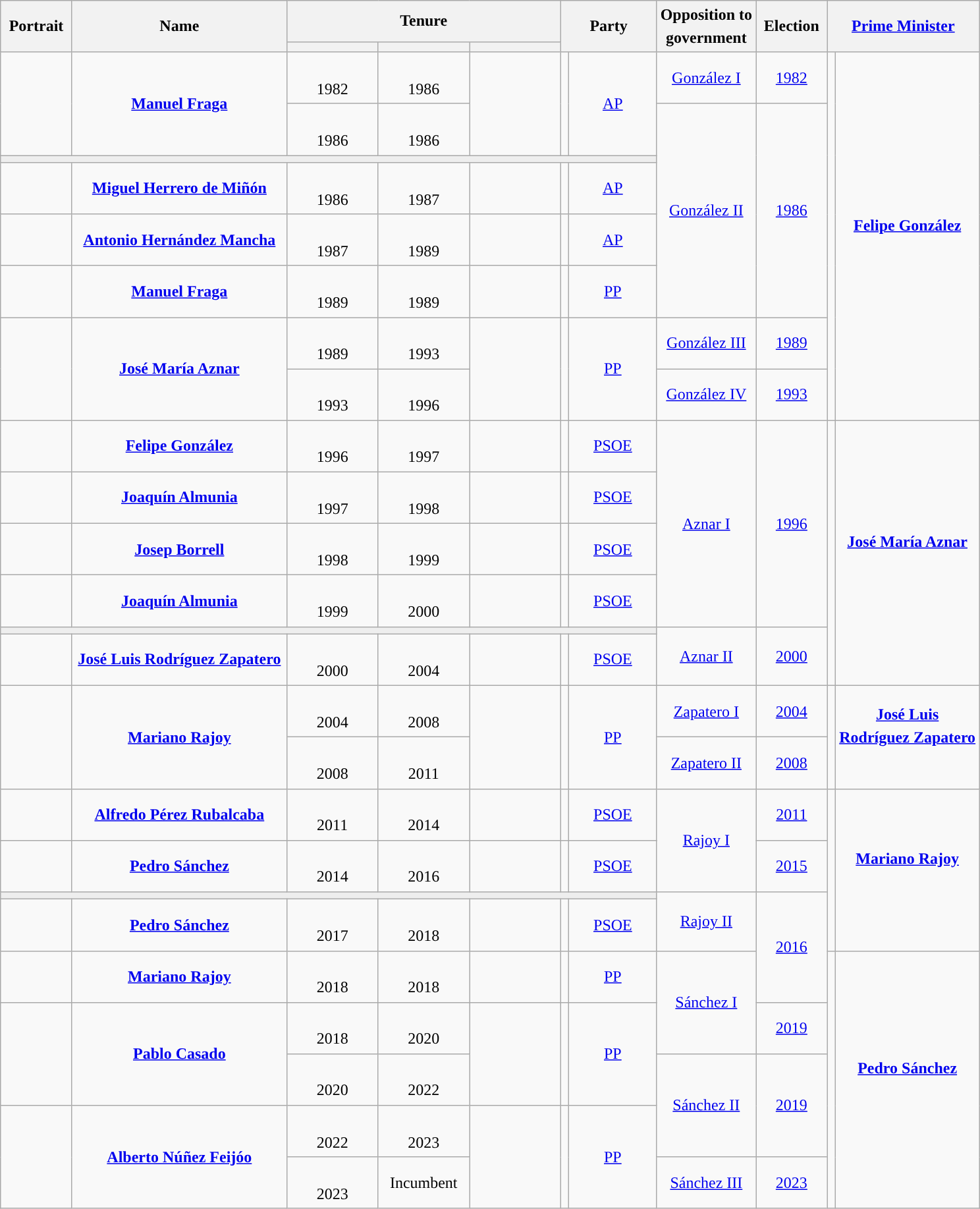<table class="wikitable" style="line-height:1.4em; text-align:center; border:1px #aaf solid;">
<tr>
<th rowspan="2" width="65">Portrait</th>
<th rowspan="2" width="210">Name<br></th>
<th colspan="3">Tenure</th>
<th rowspan="2" colspan="2" width="90">Party</th>
<th rowspan="2">Opposition to<br>government</th>
<th rowspan="2" width="65">Election</th>
<th rowspan="2" colspan="2"><a href='#'>Prime Minister</a><br></th>
</tr>
<tr>
<th width="85"></th>
<th width="85"></th>
<th width="85"></th>
</tr>
<tr>
<td rowspan="2"></td>
<td rowspan="2"><strong><a href='#'>Manuel Fraga</a></strong><br></td>
<td class="nowrap"><br>1982</td>
<td class="nowrap"><br>1986</td>
<td rowspan="2" style="font-size:95%;"></td>
<td rowspan="2" width="1" style="color:inherit;background:"></td>
<td rowspan="2"><a href='#'>AP</a></td>
<td><a href='#'>González I</a></td>
<td><a href='#'>1982</a></td>
<td rowspan="8" width="1" style="color:inherit;background:"></td>
<td scope="row" style="text-align:center;" rowspan="8"><strong><a href='#'>Felipe González</a></strong><br><br></td>
</tr>
<tr>
<td class="nowrap"><br>1986</td>
<td class="nowrap"><br>1986</td>
<td rowspan="5"><a href='#'>González II</a></td>
<td rowspan="5"><a href='#'>1986</a></td>
</tr>
<tr>
<td colspan="7" style="background:#EEEEEE;"></td>
</tr>
<tr>
<td></td>
<td><strong><a href='#'>Miguel Herrero de Miñón</a></strong><br></td>
<td class="nowrap"><br>1986</td>
<td class="nowrap"><br>1987</td>
<td style="font-size:95%;"></td>
<td style="color:inherit;background:"></td>
<td><a href='#'>AP</a></td>
</tr>
<tr>
<td></td>
<td><strong><a href='#'>Antonio Hernández Mancha</a></strong><br></td>
<td class="nowrap"><br>1987</td>
<td class="nowrap"><br>1989</td>
<td style="font-size:95%;"></td>
<td style="color:inherit;background:"></td>
<td><a href='#'>AP</a></td>
</tr>
<tr>
<td></td>
<td><strong><a href='#'>Manuel Fraga</a></strong><br></td>
<td class="nowrap"><br>1989</td>
<td class="nowrap"><br>1989</td>
<td style="font-size:95%;"></td>
<td style="color:inherit;background:"></td>
<td><a href='#'>PP</a></td>
</tr>
<tr>
<td rowspan="2"></td>
<td rowspan="2"><strong><a href='#'>José María Aznar</a></strong><br></td>
<td class="nowrap"><br>1989</td>
<td class="nowrap"><br>1993</td>
<td rowspan="2" style="font-size:95%;"></td>
<td rowspan="2" style="color:inherit;background:"></td>
<td rowspan="2"><a href='#'>PP</a></td>
<td><a href='#'>González III</a></td>
<td><a href='#'>1989</a></td>
</tr>
<tr>
<td class="nowrap"><br>1993</td>
<td class="nowrap"><br>1996</td>
<td><a href='#'>González IV</a></td>
<td><a href='#'>1993</a></td>
</tr>
<tr>
<td></td>
<td><strong><a href='#'>Felipe González</a></strong><br></td>
<td class="nowrap"><br>1996</td>
<td class="nowrap"><br>1997</td>
<td style="font-size:95%;"></td>
<td style="color:inherit;background:"></td>
<td><a href='#'>PSOE</a></td>
<td rowspan="4"><a href='#'>Aznar I</a></td>
<td rowspan="4"><a href='#'>1996</a></td>
<td rowspan="6" style="color:inherit;background:"></td>
<td scope="row" style="text-align:center;" rowspan="6"><strong><a href='#'>José María Aznar</a></strong><br><br></td>
</tr>
<tr>
<td></td>
<td><strong><a href='#'>Joaquín Almunia</a></strong><br></td>
<td class="nowrap"><br>1997</td>
<td class="nowrap"><br>1998</td>
<td style="font-size:95%;"></td>
<td style="color:inherit;background:"></td>
<td><a href='#'>PSOE</a></td>
</tr>
<tr>
<td></td>
<td><strong><a href='#'>Josep Borrell</a></strong><br></td>
<td class="nowrap"><br>1998</td>
<td class="nowrap"><br>1999</td>
<td style="font-size:95%;"></td>
<td style="color:inherit;background:"></td>
<td><a href='#'>PSOE</a></td>
</tr>
<tr>
<td></td>
<td><strong><a href='#'>Joaquín Almunia</a></strong><br></td>
<td class="nowrap"><br>1999</td>
<td class="nowrap"><br>2000</td>
<td style="font-size:95%;"></td>
<td style="color:inherit;background:"></td>
<td><a href='#'>PSOE</a></td>
</tr>
<tr>
<td colspan="7" style="background:#EEEEEE;"></td>
<td rowspan="2"><a href='#'>Aznar II</a></td>
<td rowspan="2"><a href='#'>2000</a></td>
</tr>
<tr>
<td></td>
<td><strong><a href='#'>José Luis Rodríguez Zapatero</a></strong><br></td>
<td class="nowrap"><br>2000</td>
<td class="nowrap"><br>2004</td>
<td style="font-size:95%;"></td>
<td style="color:inherit;background:"></td>
<td><a href='#'>PSOE</a></td>
</tr>
<tr>
<td rowspan="2"></td>
<td rowspan="2"><strong><a href='#'>Mariano Rajoy</a></strong><br></td>
<td class="nowrap"><br>2004</td>
<td class="nowrap"><br>2008</td>
<td rowspan="2" style="font-size:95%;"></td>
<td rowspan="2" style="color:inherit;background:"></td>
<td rowspan="2"><a href='#'>PP</a></td>
<td><a href='#'>Zapatero I</a></td>
<td><a href='#'>2004</a></td>
<td rowspan="2" style="color:inherit;background:"></td>
<td scope="row" style="text-align:center;" rowspan="2"><strong><a href='#'>José Luis<br>Rodríguez Zapatero</a></strong><br><br></td>
</tr>
<tr>
<td class="nowrap"><br>2008</td>
<td class="nowrap"><br>2011</td>
<td><a href='#'>Zapatero II</a></td>
<td><a href='#'>2008</a></td>
</tr>
<tr>
<td></td>
<td><strong><a href='#'>Alfredo Pérez Rubalcaba</a></strong><br></td>
<td class="nowrap"><br>2011</td>
<td class="nowrap"><br>2014</td>
<td style="font-size:95%;"></td>
<td style="color:inherit;background:"></td>
<td><a href='#'>PSOE</a></td>
<td rowspan="3"><a href='#'>Rajoy I</a></td>
<td rowspan="2"><a href='#'>2011</a></td>
<td rowspan="5" style="color:inherit;background:"></td>
<td scope="row" style="text-align:center;" rowspan="5"><strong><a href='#'>Mariano Rajoy</a></strong><br><br></td>
</tr>
<tr>
<td rowspan="2"></td>
<td rowspan="2"><strong><a href='#'>Pedro Sánchez</a></strong><br></td>
<td rowspan="2" class="nowrap"><br>2014</td>
<td rowspan="2" class="nowrap"><br>2016</td>
<td rowspan="2" style="font-size:95%;"></td>
<td rowspan="2" style="color:inherit;background:"></td>
<td rowspan="2"><a href='#'>PSOE</a></td>
</tr>
<tr>
<td><a href='#'>2015</a></td>
</tr>
<tr>
<td colspan="7" style="background:#EEEEEE;"></td>
<td rowspan="2"><a href='#'>Rajoy II</a></td>
<td rowspan="4"><a href='#'>2016</a></td>
</tr>
<tr>
<td></td>
<td><strong><a href='#'>Pedro Sánchez</a></strong><br></td>
<td class="nowrap"><br>2017</td>
<td class="nowrap"><br>2018</td>
<td style="font-size:95%;"></td>
<td style="color:inherit;background:"></td>
<td><a href='#'>PSOE</a></td>
</tr>
<tr>
<td></td>
<td><strong><a href='#'>Mariano Rajoy</a></strong><br></td>
<td class="nowrap"><br>2018</td>
<td class="nowrap"><br>2018</td>
<td style="font-size:95%;"></td>
<td style="color:inherit;background:"></td>
<td><a href='#'>PP</a></td>
<td rowspan="3"><a href='#'>Sánchez I</a></td>
<td rowspan="6" style="color:inherit;background:"></td>
<td scope="row" style="text-align:center;" rowspan="6"><strong><a href='#'>Pedro Sánchez</a></strong><br><br></td>
</tr>
<tr>
<td rowspan="3"></td>
<td rowspan="3"><strong><a href='#'>Pablo Casado</a></strong><br></td>
<td rowspan="2" class="nowrap"><br>2018</td>
<td rowspan="2" class="nowrap"><br>2020</td>
<td rowspan="3" style="font-size:95%;"></td>
<td rowspan="3" style="color:inherit;background:"></td>
<td rowspan="3"><a href='#'>PP</a></td>
</tr>
<tr>
<td><a href='#'> 2019</a></td>
</tr>
<tr>
<td class="nowrap"><br>2020</td>
<td class="nowrap"><br>2022</td>
<td rowspan="2"><a href='#'>Sánchez II</a></td>
<td rowspan="2"><a href='#'> 2019</a></td>
</tr>
<tr>
<td rowspan="2"></td>
<td rowspan="2"><strong><a href='#'>Alberto Núñez Feijóo</a></strong><br></td>
<td class="nowrap"><br>2022</td>
<td class="nowrap"><br>2023</td>
<td rowspan="2" style="font-size:95%;"></td>
<td rowspan="2" style="color:inherit;background:"></td>
<td rowspan="2"><a href='#'>PP</a></td>
</tr>
<tr>
<td class="nowrap"><br>2023</td>
<td class="nowrap">Incumbent</td>
<td><a href='#'>Sánchez III</a></td>
<td><a href='#'>2023</a></td>
</tr>
</table>
